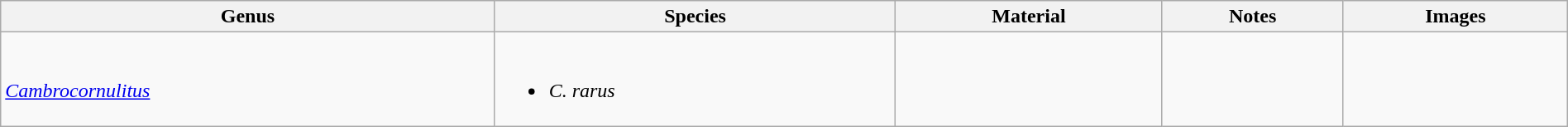<table class="wikitable" style="margin:auto;width:100%;">
<tr>
<th>Genus</th>
<th>Species</th>
<th>Material</th>
<th>Notes</th>
<th>Images</th>
</tr>
<tr>
<td><br><em><a href='#'>Cambrocornulitus</a></em></td>
<td><br><ul><li><em>C. rarus</em></li></ul></td>
<td></td>
<td></td>
<td></td>
</tr>
</table>
